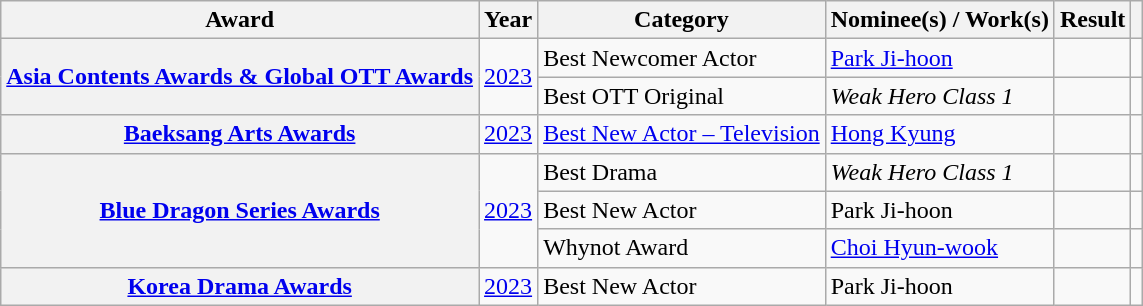<table class="wikitable plainrowheaders sortable">
<tr>
<th scope="col">Award</th>
<th scope="col">Year</th>
<th scope="col">Category</th>
<th scope="col">Nominee(s) / Work(s)</th>
<th scope="col">Result</th>
<th scope="col" class="unsortable"></th>
</tr>
<tr>
<th scope="row" rowspan="2"><a href='#'>Asia Contents Awards & Global OTT Awards</a></th>
<td rowspan="2" style="text-align:center"><a href='#'>2023</a></td>
<td>Best Newcomer Actor</td>
<td><a href='#'>Park Ji-hoon</a></td>
<td></td>
<td style="text-align:center"></td>
</tr>
<tr>
<td>Best OTT Original</td>
<td><em>Weak Hero Class 1</em></td>
<td></td>
<td style="text-align:center"></td>
</tr>
<tr>
<th scope="row"><a href='#'>Baeksang Arts Awards</a></th>
<td style="text-align:center"><a href='#'>2023</a></td>
<td><a href='#'>Best New Actor – Television</a></td>
<td><a href='#'>Hong Kyung</a></td>
<td></td>
<td style="text-align:center"></td>
</tr>
<tr>
<th scope="row" rowspan="3"><a href='#'>Blue Dragon Series Awards</a></th>
<td rowspan="3" style="text-align:center"><a href='#'>2023</a></td>
<td>Best Drama</td>
<td><em>Weak Hero Class 1</em></td>
<td></td>
<td style="text-align:center"></td>
</tr>
<tr>
<td>Best New Actor</td>
<td>Park Ji-hoon</td>
<td></td>
<td style="text-align:center"></td>
</tr>
<tr>
<td>Whynot Award</td>
<td><a href='#'>Choi Hyun-wook</a></td>
<td></td>
<td style="text-align:center"></td>
</tr>
<tr>
<th scope="row"><a href='#'>Korea Drama Awards</a></th>
<td style="text-align:center"><a href='#'>2023</a></td>
<td>Best New Actor</td>
<td>Park Ji-hoon</td>
<td></td>
<td style="text-align:center"></td>
</tr>
</table>
